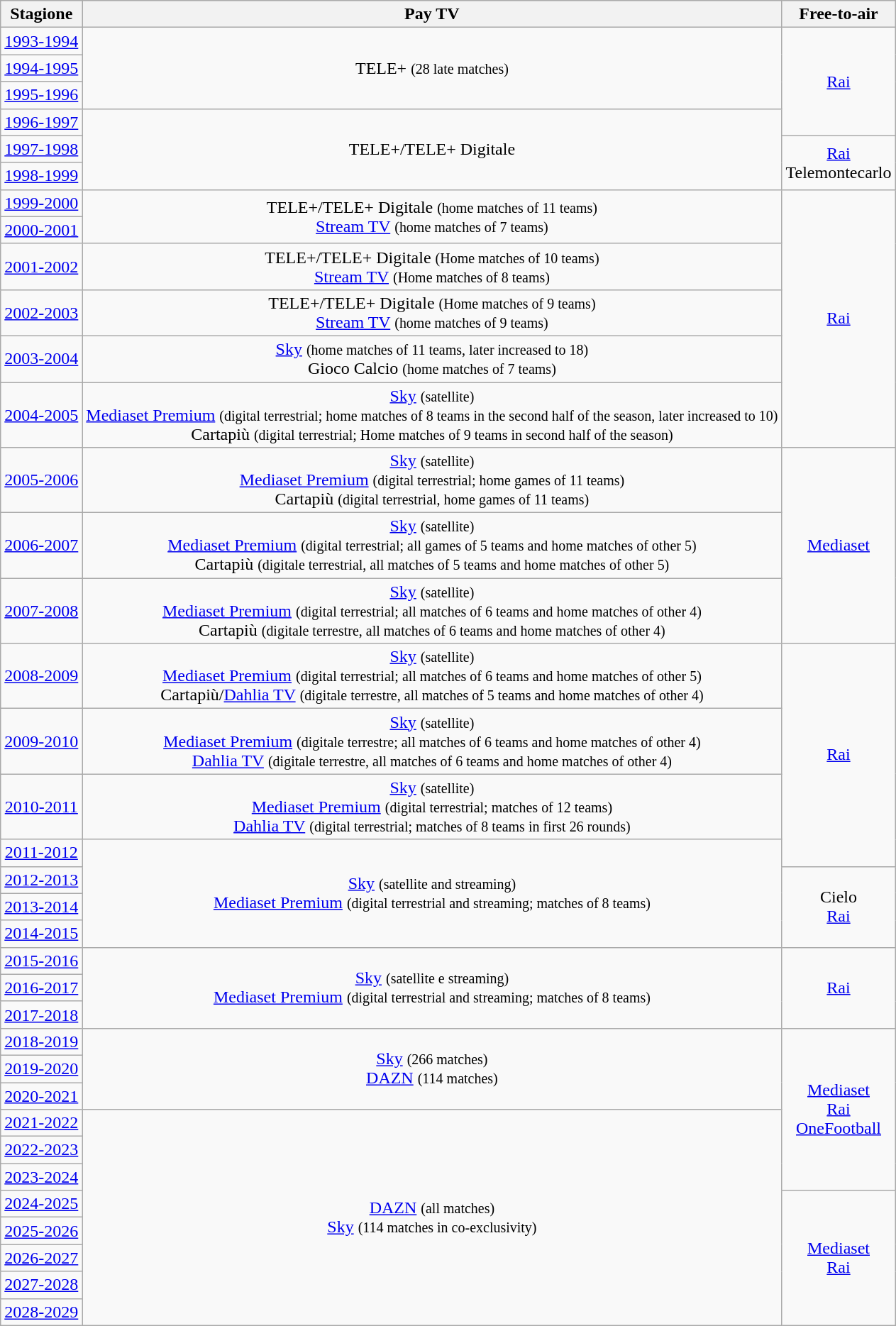<table class="wikitable" style="text-align: center;">
<tr>
<th>Stagione</th>
<th>Pay TV</th>
<th>Free-to-air</th>
</tr>
<tr>
<td><a href='#'>1993-1994</a></td>
<td rowspan="3">TELE+ <small>(28 late matches)</small></td>
<td rowspan="4"><a href='#'>Rai</a></td>
</tr>
<tr>
<td><a href='#'>1994-1995</a></td>
</tr>
<tr>
<td><a href='#'>1995-1996</a></td>
</tr>
<tr>
<td><a href='#'>1996-1997</a></td>
<td rowspan="3">TELE+/TELE+ Digitale</td>
</tr>
<tr>
<td><a href='#'>1997-1998</a></td>
<td rowspan="2"><a href='#'>Rai</a><br>Telemontecarlo</td>
</tr>
<tr>
<td><a href='#'>1998-1999</a></td>
</tr>
<tr>
<td><a href='#'>1999-2000</a></td>
<td rowspan="2">TELE+/TELE+ Digitale <small>(home matches of 11 teams)</small><br><a href='#'>Stream TV</a> <small>(home matches of 7 teams)</small></td>
<td rowspan="6"><a href='#'>Rai</a></td>
</tr>
<tr>
<td><a href='#'>2000-2001</a></td>
</tr>
<tr>
<td><a href='#'>2001-2002</a></td>
<td>TELE+/TELE+ Digitale <small>(Home matches of 10 teams)</small><br><a href='#'>Stream TV</a> <small>(Home matches of 8 teams)</small></td>
</tr>
<tr>
<td><a href='#'>2002-2003</a></td>
<td>TELE+/TELE+ Digitale <small>(Home matches of 9 teams)</small><br><a href='#'>Stream TV</a> <small>(home matches of 9 teams)</small></td>
</tr>
<tr>
<td><a href='#'>2003-2004</a></td>
<td><a href='#'>Sky</a> <small>(home matches of 11 teams, later increased to 18)</small><br>Gioco Calcio <small>(home matches of 7 teams)</small></td>
</tr>
<tr>
<td><a href='#'>2004-2005</a></td>
<td><a href='#'>Sky</a> <small>(satellite)</small><br><a href='#'>Mediaset Premium</a> <small>(digital terrestrial; home matches of 8 teams in the second half of the season, later increased to 10)</small><br>Cartapiù <small>(digital terrestrial; Home matches of 9 teams in second half of the season)</small></td>
</tr>
<tr>
<td><a href='#'>2005-2006</a></td>
<td><a href='#'>Sky</a> <small>(satellite)</small><br><a href='#'>Mediaset Premium</a> <small>(digital terrestrial; home games of 11 teams)</small><br>Cartapiù <small>(digital terrestrial, home games of 11 teams)</small></td>
<td rowspan="3"><a href='#'>Mediaset</a></td>
</tr>
<tr>
<td><a href='#'>2006-2007</a></td>
<td><a href='#'>Sky</a> <small>(satellite)</small><br><a href='#'>Mediaset Premium</a> <small>(digital terrestrial; all games of 5 teams and home matches of other 5)</small><br>Cartapiù <small>(digitale terrestrial, all matches of 5 teams and home matches of other 5)</small></td>
</tr>
<tr>
<td><a href='#'>2007-2008</a></td>
<td><a href='#'>Sky</a> <small>(satellite)</small><br><a href='#'>Mediaset Premium</a> <small>(digital terrestrial; all matches of 6 teams and home matches of other 4)</small><br>Cartapiù <small>(digitale terrestre, all matches of 6 teams and home matches of other 4)</small></td>
</tr>
<tr>
<td><a href='#'>2008-2009</a></td>
<td><a href='#'>Sky</a> <small>(satellite)</small><br><a href='#'>Mediaset Premium</a> <small>(digital terrestrial; all matches of 6 teams and home matches of other 5)</small><br>Cartapiù/<a href='#'>Dahlia TV</a> <small>(digitale terrestre, all matches of 5 teams and home matches of other 4)</small></td>
<td rowspan="4"><a href='#'>Rai</a></td>
</tr>
<tr>
<td><a href='#'>2009-2010</a></td>
<td><a href='#'>Sky</a> <small>(satellite)</small><br><a href='#'>Mediaset Premium</a> <small>(digitale terrestre; all matches of 6 teams and home matches of other 4)</small><br><a href='#'>Dahlia TV</a> <small>(digitale terrestre, all matches of 6 teams and home matches of other 4)</small></td>
</tr>
<tr>
<td><a href='#'>2010-2011</a></td>
<td><a href='#'>Sky</a> <small>(satellite)</small><br><a href='#'>Mediaset Premium</a> <small>(digital terrestrial; matches of 12 teams)</small><br><a href='#'>Dahlia TV</a> <small>(digital terrestrial; matches of 8 teams in first 26 rounds)</small></td>
</tr>
<tr>
<td><a href='#'>2011-2012</a></td>
<td rowspan="4"><a href='#'>Sky</a> <small>(satellite and streaming)</small><br><a href='#'>Mediaset Premium</a> <small>(digital terrestrial and streaming; matches of 8 teams)</small></td>
</tr>
<tr>
<td><a href='#'>2012-2013</a></td>
<td rowspan="3">Cielo<br><a href='#'>Rai</a></td>
</tr>
<tr>
<td><a href='#'>2013-2014</a></td>
</tr>
<tr>
<td><a href='#'>2014-2015</a></td>
</tr>
<tr>
<td><a href='#'>2015-2016</a></td>
<td rowspan="3"><a href='#'>Sky</a> <small>(satellite e streaming)</small><br><a href='#'>Mediaset Premium</a> <small>(digital terrestrial and streaming; matches of 8 teams)</small></td>
<td rowspan="3"><a href='#'>Rai</a></td>
</tr>
<tr>
<td><a href='#'>2016-2017</a></td>
</tr>
<tr>
<td><a href='#'>2017-2018</a></td>
</tr>
<tr>
<td><a href='#'>2018-2019</a></td>
<td rowspan="3"><a href='#'>Sky</a> <small>(266 matches)</small><br><a href='#'>DAZN</a> <small>(114 matches)</small></td>
<td rowspan="6"><a href='#'>Mediaset</a><br><a href='#'>Rai</a><br><a href='#'>OneFootball</a></td>
</tr>
<tr>
<td><a href='#'>2019-2020</a></td>
</tr>
<tr>
<td><a href='#'>2020-2021</a></td>
</tr>
<tr>
<td><a href='#'>2021-2022</a></td>
<td rowspan="8"><a href='#'>DAZN</a> <small>(all matches)</small><br><a href='#'>Sky</a> <small>(114 matches in co-exclusivity)</small></td>
</tr>
<tr>
<td><a href='#'>2022-2023</a></td>
</tr>
<tr>
<td><a href='#'>2023-2024</a></td>
</tr>
<tr>
<td><a href='#'>2024-2025</a></td>
<td rowspan="5"><a href='#'>Mediaset</a><br><a href='#'>Rai</a></td>
</tr>
<tr>
<td><a href='#'>2025-2026</a></td>
</tr>
<tr>
<td><a href='#'>2026-2027</a></td>
</tr>
<tr>
<td><a href='#'>2027-2028</a></td>
</tr>
<tr>
<td><a href='#'>2028-2029</a></td>
</tr>
</table>
